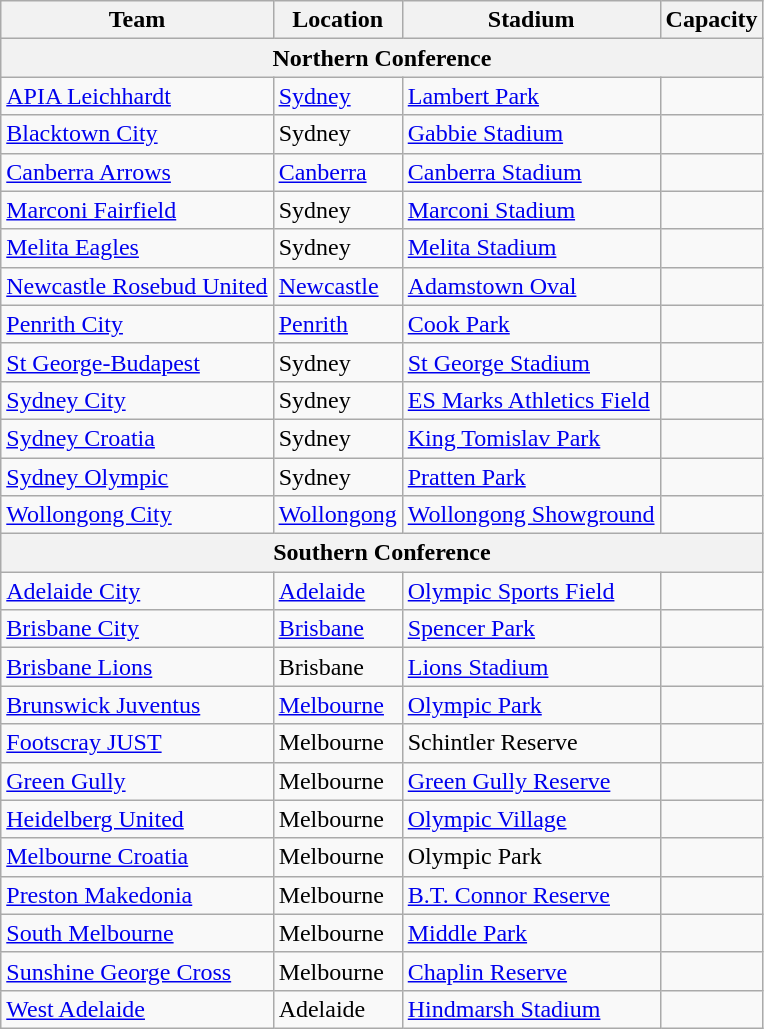<table class="wikitable sortable">
<tr>
<th>Team</th>
<th>Location</th>
<th>Stadium</th>
<th>Capacity</th>
</tr>
<tr>
<th colspan="4">Northern Conference</th>
</tr>
<tr>
<td><a href='#'>APIA Leichhardt</a></td>
<td><a href='#'>Sydney</a> </td>
<td><a href='#'>Lambert Park</a></td>
<td style="text-align:center"></td>
</tr>
<tr>
<td><a href='#'>Blacktown City</a></td>
<td>Sydney </td>
<td><a href='#'>Gabbie Stadium</a></td>
<td style="text-align:center"></td>
</tr>
<tr>
<td><a href='#'>Canberra Arrows</a></td>
<td><a href='#'>Canberra</a></td>
<td><a href='#'>Canberra Stadium</a></td>
<td style="text-align:center"></td>
</tr>
<tr>
<td><a href='#'>Marconi Fairfield</a></td>
<td>Sydney </td>
<td><a href='#'>Marconi Stadium</a></td>
<td style="text-align:center"></td>
</tr>
<tr>
<td><a href='#'>Melita Eagles</a></td>
<td>Sydney </td>
<td><a href='#'>Melita Stadium</a></td>
<td style="text-align:center"></td>
</tr>
<tr>
<td><a href='#'>Newcastle Rosebud United</a></td>
<td><a href='#'>Newcastle</a></td>
<td><a href='#'>Adamstown Oval</a></td>
<td style="text-align:center"></td>
</tr>
<tr>
<td><a href='#'>Penrith City</a></td>
<td><a href='#'>Penrith</a></td>
<td><a href='#'>Cook Park</a></td>
<td style="text-align:center"></td>
</tr>
<tr>
<td><a href='#'>St George-Budapest</a></td>
<td>Sydney </td>
<td><a href='#'>St George Stadium</a></td>
<td style="text-align:center"></td>
</tr>
<tr>
<td><a href='#'>Sydney City</a></td>
<td>Sydney </td>
<td><a href='#'>ES Marks Athletics Field</a></td>
<td style="text-align:center"></td>
</tr>
<tr>
<td><a href='#'>Sydney Croatia</a></td>
<td>Sydney </td>
<td><a href='#'>King Tomislav Park</a></td>
<td style="text-align:center"></td>
</tr>
<tr>
<td><a href='#'>Sydney Olympic</a></td>
<td>Sydney </td>
<td><a href='#'>Pratten Park</a></td>
<td style="text-align:center"></td>
</tr>
<tr>
<td><a href='#'>Wollongong City</a></td>
<td><a href='#'>Wollongong</a></td>
<td><a href='#'>Wollongong Showground</a></td>
<td style="text-align:center"></td>
</tr>
<tr>
<th colspan="4">Southern Conference</th>
</tr>
<tr>
<td><a href='#'>Adelaide City</a></td>
<td><a href='#'>Adelaide</a> </td>
<td><a href='#'>Olympic Sports Field</a></td>
<td style="text-align:center"></td>
</tr>
<tr>
<td><a href='#'>Brisbane City</a></td>
<td><a href='#'>Brisbane</a> </td>
<td><a href='#'>Spencer Park</a></td>
<td style="text-align:center"></td>
</tr>
<tr>
<td><a href='#'>Brisbane Lions</a></td>
<td>Brisbane </td>
<td><a href='#'>Lions Stadium</a></td>
<td style="text-align:center"></td>
</tr>
<tr>
<td><a href='#'>Brunswick Juventus</a></td>
<td><a href='#'>Melbourne</a> </td>
<td><a href='#'>Olympic Park</a></td>
<td style="text-align:center"></td>
</tr>
<tr>
<td><a href='#'>Footscray JUST</a></td>
<td>Melbourne </td>
<td>Schintler Reserve</td>
<td style="text-align:center"></td>
</tr>
<tr>
<td><a href='#'>Green Gully</a></td>
<td>Melbourne </td>
<td><a href='#'>Green Gully Reserve</a></td>
<td style="text-align:center"></td>
</tr>
<tr>
<td><a href='#'>Heidelberg United</a></td>
<td>Melbourne </td>
<td><a href='#'>Olympic Village</a></td>
<td style="text-align:center"></td>
</tr>
<tr>
<td><a href='#'>Melbourne Croatia</a></td>
<td>Melbourne </td>
<td>Olympic Park</td>
<td style="text-align:center"></td>
</tr>
<tr>
<td><a href='#'>Preston Makedonia</a></td>
<td>Melbourne </td>
<td><a href='#'>B.T. Connor Reserve</a></td>
<td style="text-align:center"></td>
</tr>
<tr>
<td><a href='#'>South Melbourne</a></td>
<td>Melbourne </td>
<td><a href='#'>Middle Park</a></td>
<td style="text-align:center"></td>
</tr>
<tr>
<td><a href='#'>Sunshine George Cross</a></td>
<td>Melbourne </td>
<td><a href='#'>Chaplin Reserve</a></td>
<td style="text-align:center"></td>
</tr>
<tr>
<td><a href='#'>West Adelaide</a></td>
<td>Adelaide </td>
<td><a href='#'>Hindmarsh Stadium</a></td>
<td style="text-align:center"></td>
</tr>
</table>
